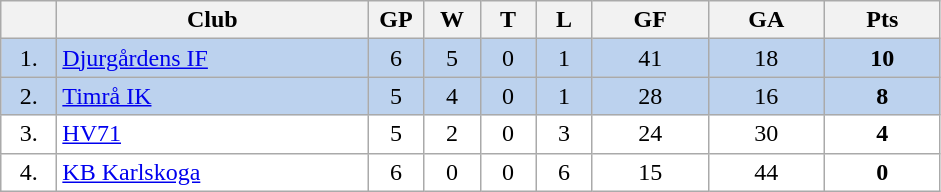<table class="wikitable">
<tr>
<th width="30"></th>
<th width="200">Club</th>
<th width="30">GP</th>
<th width="30">W</th>
<th width="30">T</th>
<th width="30">L</th>
<th width="70">GF</th>
<th width="70">GA</th>
<th width="70">Pts</th>
</tr>
<tr bgcolor="#BCD2EE" align="center">
<td>1.</td>
<td align="left"><a href='#'>Djurgårdens IF</a></td>
<td>6</td>
<td>5</td>
<td>0</td>
<td>1</td>
<td>41</td>
<td>18</td>
<td><strong>10</strong></td>
</tr>
<tr bgcolor="#BCD2EE" align="center">
<td>2.</td>
<td align="left"><a href='#'>Timrå IK</a></td>
<td>5</td>
<td>4</td>
<td>0</td>
<td>1</td>
<td>28</td>
<td>16</td>
<td><strong>8</strong></td>
</tr>
<tr bgcolor="#FFFFFF" align="center">
<td>3.</td>
<td align="left"><a href='#'>HV71</a></td>
<td>5</td>
<td>2</td>
<td>0</td>
<td>3</td>
<td>24</td>
<td>30</td>
<td><strong>4</strong></td>
</tr>
<tr bgcolor="#FFFFFF" align="center">
<td>4.</td>
<td align="left"><a href='#'>KB Karlskoga</a></td>
<td>6</td>
<td>0</td>
<td>0</td>
<td>6</td>
<td>15</td>
<td>44</td>
<td><strong>0</strong></td>
</tr>
</table>
